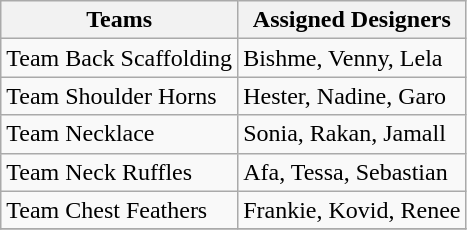<table class="wikitable">
<tr>
<th>Teams</th>
<th>Assigned Designers</th>
</tr>
<tr>
<td>Team Back Scaffolding</td>
<td>Bishme, Venny, Lela</td>
</tr>
<tr>
<td>Team Shoulder Horns</td>
<td>Hester, Nadine, Garo</td>
</tr>
<tr>
<td>Team Necklace</td>
<td>Sonia, Rakan, Jamall</td>
</tr>
<tr>
<td>Team Neck Ruffles</td>
<td>Afa, Tessa, Sebastian</td>
</tr>
<tr>
<td>Team Chest Feathers</td>
<td>Frankie, Kovid, Renee</td>
</tr>
<tr>
</tr>
</table>
